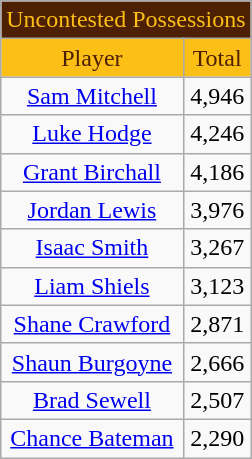<table class="wikitable" style="text-align:center;">
<tr>
<td colspan="2" style="text-align:center; background: #4D2004; color: #FBBF15">Uncontested Possessions</td>
</tr>
<tr>
<td style="text-align:center; background: #FBBF15; color: #4D2004">Player</td>
<td style="text-align:center; background: #FBBF15; color: #4D2004">Total</td>
</tr>
<tr>
<td><a href='#'>Sam Mitchell</a></td>
<td>4,946</td>
</tr>
<tr>
<td><a href='#'>Luke Hodge</a></td>
<td>4,246</td>
</tr>
<tr>
<td><a href='#'>Grant Birchall</a></td>
<td>4,186</td>
</tr>
<tr>
<td><a href='#'>Jordan Lewis</a></td>
<td>3,976</td>
</tr>
<tr>
<td><a href='#'>Isaac Smith</a></td>
<td>3,267</td>
</tr>
<tr>
<td><a href='#'>Liam Shiels</a></td>
<td>3,123</td>
</tr>
<tr>
<td><a href='#'>Shane Crawford</a></td>
<td>2,871</td>
</tr>
<tr>
<td><a href='#'>Shaun Burgoyne</a></td>
<td>2,666</td>
</tr>
<tr>
<td><a href='#'>Brad Sewell</a></td>
<td>2,507</td>
</tr>
<tr>
<td><a href='#'>Chance Bateman</a></td>
<td>2,290</td>
</tr>
</table>
